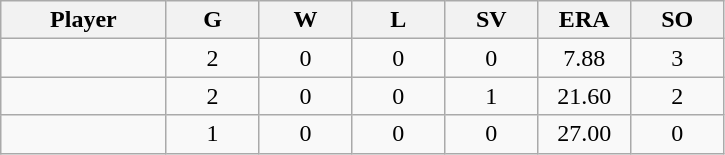<table class="wikitable sortable">
<tr>
<th bgcolor="#DDDDFF" width="16%">Player</th>
<th bgcolor="#DDDDFF" width="9%">G</th>
<th bgcolor="#DDDDFF" width="9%">W</th>
<th bgcolor="#DDDDFF" width="9%">L</th>
<th bgcolor="#DDDDFF" width="9%">SV</th>
<th bgcolor="#DDDDFF" width="9%">ERA</th>
<th bgcolor="#DDDDFF" width="9%">SO</th>
</tr>
<tr align="center">
<td></td>
<td>2</td>
<td>0</td>
<td>0</td>
<td>0</td>
<td>7.88</td>
<td>3</td>
</tr>
<tr align="center">
<td></td>
<td>2</td>
<td>0</td>
<td>0</td>
<td>1</td>
<td>21.60</td>
<td>2</td>
</tr>
<tr align="center">
<td></td>
<td>1</td>
<td>0</td>
<td>0</td>
<td>0</td>
<td>27.00</td>
<td>0</td>
</tr>
</table>
